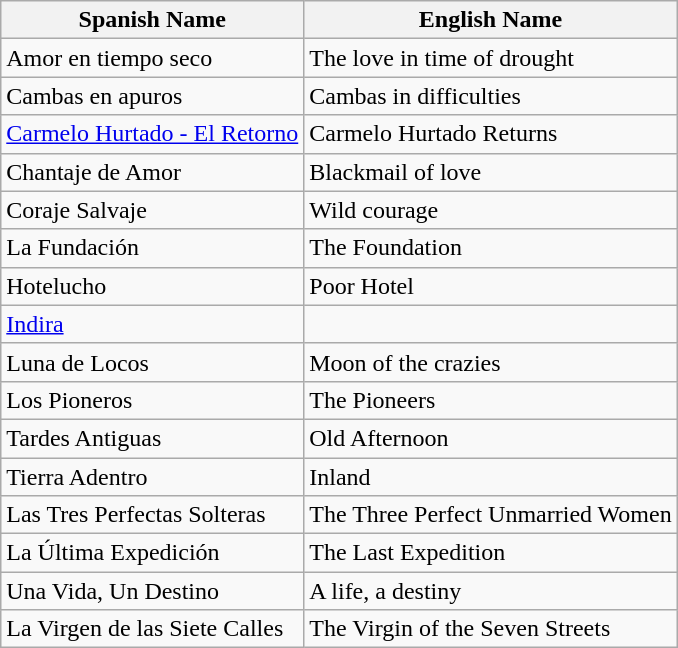<table class="wikitable sortable">
<tr>
<th>Spanish Name</th>
<th>English Name</th>
</tr>
<tr>
<td>Amor en tiempo seco</td>
<td>The love in time of drought</td>
</tr>
<tr>
<td>Cambas en apuros</td>
<td>Cambas in difficulties</td>
</tr>
<tr>
<td><a href='#'>Carmelo Hurtado - El Retorno</a></td>
<td>Carmelo Hurtado Returns</td>
</tr>
<tr>
<td>Chantaje de Amor</td>
<td>Blackmail of love</td>
</tr>
<tr>
<td>Coraje Salvaje</td>
<td>Wild courage</td>
</tr>
<tr>
<td>La Fundación</td>
<td>The Foundation</td>
</tr>
<tr>
<td>Hotelucho</td>
<td>Poor Hotel</td>
</tr>
<tr>
<td><a href='#'>Indira</a></td>
<td></td>
</tr>
<tr>
<td>Luna de Locos</td>
<td>Moon of the crazies</td>
</tr>
<tr>
<td>Los Pioneros</td>
<td>The Pioneers</td>
</tr>
<tr>
<td>Tardes Antiguas</td>
<td>Old Afternoon</td>
</tr>
<tr>
<td>Tierra Adentro</td>
<td>Inland</td>
</tr>
<tr>
<td>Las Tres Perfectas Solteras</td>
<td>The Three Perfect Unmarried Women</td>
</tr>
<tr>
<td>La Última Expedición</td>
<td>The Last Expedition</td>
</tr>
<tr>
<td>Una Vida, Un Destino</td>
<td>A life, a destiny</td>
</tr>
<tr>
<td>La Virgen de las Siete Calles</td>
<td>The Virgin of the Seven Streets</td>
</tr>
</table>
